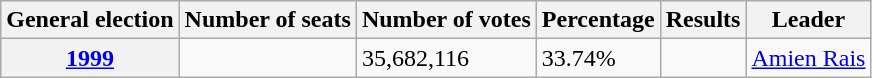<table class="wikitable">
<tr>
<th>General election</th>
<th>Number of seats</th>
<th>Number of votes</th>
<th>Percentage</th>
<th>Results</th>
<th>Leader</th>
</tr>
<tr>
<th><a href='#'>1999</a></th>
<td></td>
<td>35,682,116</td>
<td>33.74%</td>
<td></td>
<td><a href='#'>Amien Rais</a></td>
</tr>
</table>
